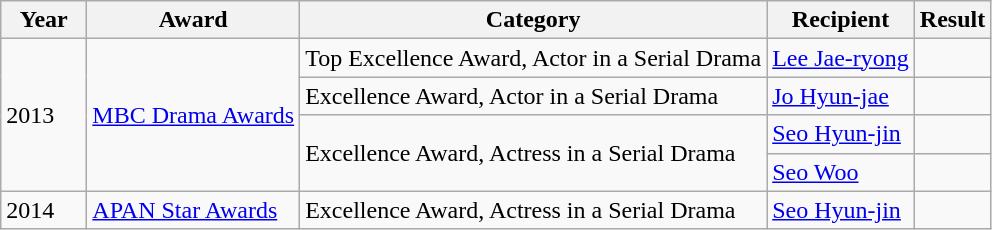<table class="wikitable">
<tr>
<th style="width:50px;">Year</th>
<th>Award</th>
<th>Category</th>
<th>Recipient</th>
<th>Result</th>
</tr>
<tr>
<td rowspan=4>2013</td>
<td rowspan=4><a href='#'>MBC Drama Awards</a></td>
<td>Top Excellence Award, Actor in a Serial Drama</td>
<td><a href='#'>Lee Jae-ryong</a></td>
<td></td>
</tr>
<tr>
<td>Excellence Award, Actor in a Serial Drama</td>
<td><a href='#'>Jo Hyun-jae</a></td>
<td></td>
</tr>
<tr>
<td rowspan=2>Excellence Award, Actress in a Serial Drama</td>
<td><a href='#'>Seo Hyun-jin</a></td>
<td></td>
</tr>
<tr>
<td><a href='#'>Seo Woo</a></td>
<td></td>
</tr>
<tr>
<td>2014</td>
<td><a href='#'>APAN Star Awards</a></td>
<td>Excellence Award, Actress in a Serial Drama</td>
<td><a href='#'>Seo Hyun-jin</a></td>
<td></td>
</tr>
</table>
